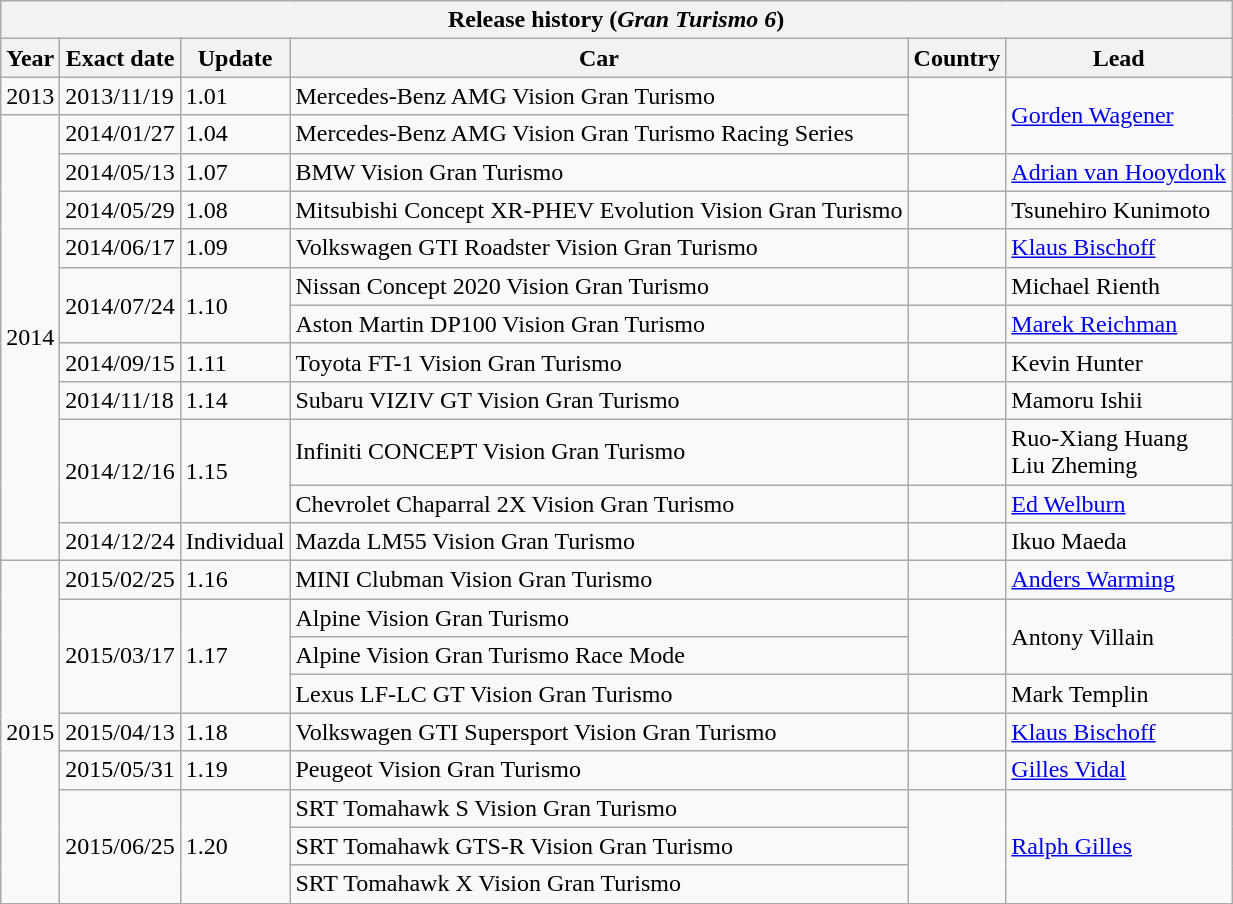<table class="wikitable sortable">
<tr>
<th colspan="6">Release history (<em>Gran Turismo 6</em>)</th>
</tr>
<tr>
<th>Year</th>
<th>Exact date</th>
<th>Update</th>
<th>Car</th>
<th>Country</th>
<th>Lead</th>
</tr>
<tr>
<td>2013</td>
<td>2013/11/19</td>
<td>1.01</td>
<td>Mercedes-Benz AMG Vision Gran Turismo</td>
<td rowspan="2"></td>
<td rowspan="2"><a href='#'>Gorden Wagener</a></td>
</tr>
<tr>
<td rowspan="11">2014</td>
<td>2014/01/27</td>
<td>1.04</td>
<td>Mercedes-Benz AMG Vision Gran Turismo Racing Series</td>
</tr>
<tr>
<td>2014/05/13</td>
<td>1.07</td>
<td>BMW Vision Gran Turismo</td>
<td></td>
<td><a href='#'>Adrian van Hooydonk</a></td>
</tr>
<tr>
<td>2014/05/29</td>
<td>1.08</td>
<td>Mitsubishi Concept XR-PHEV Evolution Vision Gran Turismo</td>
<td></td>
<td>Tsunehiro Kunimoto</td>
</tr>
<tr>
<td>2014/06/17</td>
<td>1.09</td>
<td>Volkswagen GTI Roadster Vision Gran Turismo</td>
<td></td>
<td><a href='#'>Klaus Bischoff</a></td>
</tr>
<tr>
<td rowspan="2">2014/07/24</td>
<td rowspan="2">1.10</td>
<td>Nissan Concept 2020 Vision Gran Turismo</td>
<td></td>
<td>Michael Rienth</td>
</tr>
<tr>
<td>Aston Martin DP100 Vision Gran Turismo</td>
<td></td>
<td><a href='#'>Marek Reichman</a></td>
</tr>
<tr>
<td>2014/09/15</td>
<td>1.11</td>
<td>Toyota FT-1 Vision Gran Turismo</td>
<td></td>
<td>Kevin Hunter</td>
</tr>
<tr>
<td>2014/11/18</td>
<td>1.14</td>
<td>Subaru VIZIV GT Vision Gran Turismo</td>
<td></td>
<td>Mamoru Ishii</td>
</tr>
<tr>
<td rowspan="2">2014/12/16</td>
<td rowspan="2">1.15</td>
<td>Infiniti CONCEPT Vision Gran Turismo</td>
<td></td>
<td>Ruo-Xiang Huang<br>Liu Zheming</td>
</tr>
<tr>
<td>Chevrolet Chaparral 2X Vision Gran Turismo</td>
<td></td>
<td><a href='#'>Ed Welburn</a></td>
</tr>
<tr>
<td>2014/12/24</td>
<td>Individual</td>
<td>Mazda LM55 Vision Gran Turismo</td>
<td></td>
<td>Ikuo Maeda</td>
</tr>
<tr>
<td rowspan="9">2015</td>
<td>2015/02/25</td>
<td>1.16</td>
<td>MINI Clubman Vision Gran Turismo</td>
<td></td>
<td><a href='#'>Anders Warming</a></td>
</tr>
<tr>
<td rowspan="3">2015/03/17</td>
<td rowspan="3">1.17</td>
<td>Alpine Vision Gran Turismo</td>
<td rowspan="2"></td>
<td rowspan="2">Antony Villain</td>
</tr>
<tr>
<td>Alpine Vision Gran Turismo Race Mode</td>
</tr>
<tr>
<td>Lexus LF-LC GT Vision Gran Turismo</td>
<td></td>
<td>Mark Templin</td>
</tr>
<tr>
<td>2015/04/13</td>
<td>1.18</td>
<td>Volkswagen GTI Supersport Vision Gran Turismo</td>
<td></td>
<td><a href='#'>Klaus Bischoff</a></td>
</tr>
<tr>
<td>2015/05/31</td>
<td>1.19</td>
<td>Peugeot Vision Gran Turismo</td>
<td></td>
<td><a href='#'>Gilles Vidal</a></td>
</tr>
<tr>
<td rowspan="3">2015/06/25</td>
<td rowspan="3">1.20</td>
<td>SRT Tomahawk S Vision Gran Turismo</td>
<td rowspan="3"></td>
<td rowspan="3"><a href='#'>Ralph Gilles</a></td>
</tr>
<tr>
<td>SRT Tomahawk GTS-R Vision Gran Turismo</td>
</tr>
<tr>
<td>SRT Tomahawk X Vision Gran Turismo</td>
</tr>
</table>
